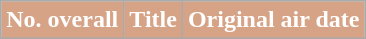<table class="wikitable plainrowheaders">
<tr bgcolor="#CCCCCC">
<th style="background:#d6a387; color:white">No. overall</th>
<th style="background:#d6a387; color:white">Title</th>
<th style="background:#d6a387; color:white">Original air date<br>




























</th>
</tr>
</table>
